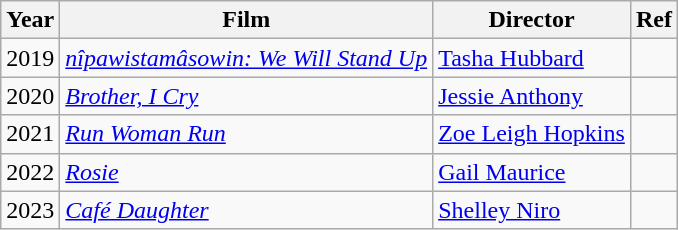<table class="wikitable">
<tr>
<th>Year</th>
<th>Film</th>
<th>Director</th>
<th>Ref</th>
</tr>
<tr>
<td>2019</td>
<td><em><a href='#'>nîpawistamâsowin: We Will Stand Up</a></em></td>
<td><a href='#'>Tasha Hubbard</a></td>
<td></td>
</tr>
<tr>
<td>2020</td>
<td><em><a href='#'>Brother, I Cry</a></em></td>
<td><a href='#'>Jessie Anthony</a></td>
<td></td>
</tr>
<tr>
<td>2021</td>
<td><em><a href='#'>Run Woman Run</a></em></td>
<td><a href='#'>Zoe Leigh Hopkins</a></td>
<td></td>
</tr>
<tr>
<td>2022</td>
<td><em><a href='#'>Rosie</a></em></td>
<td><a href='#'>Gail Maurice</a></td>
<td></td>
</tr>
<tr>
<td>2023</td>
<td><em><a href='#'>Café Daughter</a></em></td>
<td><a href='#'>Shelley Niro</a></td>
<td></td>
</tr>
</table>
